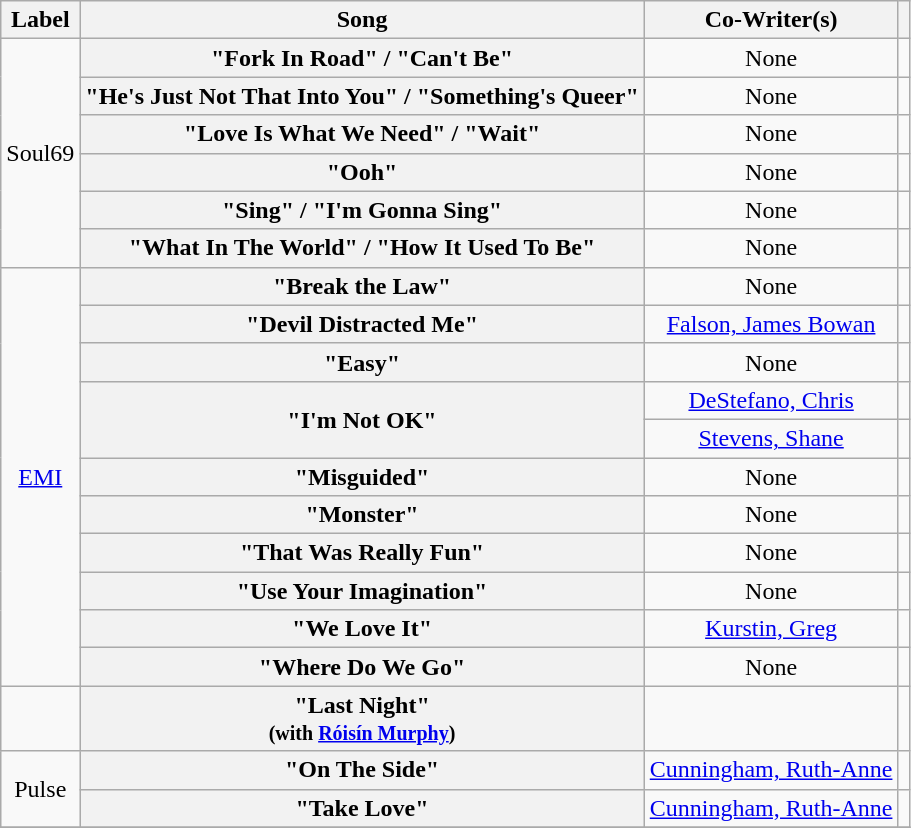<table class="wikitable sortable plainrowheaders" style="text-align:center;">
<tr>
<th scope="col">Label</th>
<th scope="col">Song</th>
<th scope="col">Co-Writer(s)</th>
<th scope="col" class="unsortable"></th>
</tr>
<tr>
<td rowspan="6">Soul69</td>
<th scope="row">"Fork In Road" / "Can't Be"</th>
<td>None</td>
<td></td>
</tr>
<tr>
<th scope="row">"He's Just Not That Into You" / "Something's Queer"</th>
<td>None</td>
<td></td>
</tr>
<tr>
<th scope="row">"Love Is What We Need" / "Wait"</th>
<td>None</td>
<td></td>
</tr>
<tr>
<th scope="row">"Ooh"</th>
<td>None</td>
<td></td>
</tr>
<tr>
<th scope="row">"Sing" / "I'm Gonna Sing"</th>
<td>None</td>
<td></td>
</tr>
<tr>
<th scope="row">"What In The World" / "How It Used To Be"</th>
<td>None</td>
<td></td>
</tr>
<tr>
<td rowspan="11"><a href='#'>EMI</a></td>
<th scope="row">"Break the Law"</th>
<td>None</td>
<td></td>
</tr>
<tr>
<th scope="row">"Devil Distracted Me"</th>
<td><a href='#'>Falson, James Bowan</a></td>
<td></td>
</tr>
<tr>
<th scope="row">"Easy"</th>
<td>None</td>
<td></td>
</tr>
<tr>
<th scope="row" rowspan="2">"I'm Not OK"</th>
<td><a href='#'>DeStefano, Chris</a></td>
<td></td>
</tr>
<tr>
<td><a href='#'>Stevens, Shane</a></td>
<td></td>
</tr>
<tr>
<th scope="row">"Misguided"</th>
<td>None</td>
<td></td>
</tr>
<tr>
<th scope="row">"Monster"</th>
<td>None</td>
<td></td>
</tr>
<tr>
<th scope="row">"That Was Really Fun"</th>
<td>None</td>
<td></td>
</tr>
<tr>
<th scope="row">"Use Your Imagination"</th>
<td>None</td>
<td></td>
</tr>
<tr>
<th scope="row">"We Love It"</th>
<td><a href='#'>Kurstin, Greg</a></td>
<td></td>
</tr>
<tr>
<th scope="row">"Where Do We Go"</th>
<td>None</td>
<td></td>
</tr>
<tr>
<td></td>
<th scope="row">"Last Night"<br><small>(with <a href='#'>Róisín Murphy</a>)</small></th>
<td></td>
<td></td>
</tr>
<tr>
<td rowspan="2">Pulse</td>
<th scope="row">"On The Side"</th>
<td><a href='#'>Cunningham, Ruth-Anne</a></td>
<td></td>
</tr>
<tr>
<th scope="row">"Take Love"</th>
<td><a href='#'>Cunningham, Ruth-Anne</a></td>
<td></td>
</tr>
<tr>
</tr>
</table>
